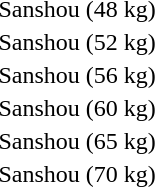<table>
<tr>
<td rowspan="2">Sanshou (48 kg)</td>
<td rowspan="2"></td>
<td rowspan="2"></td>
<td></td>
</tr>
<tr>
<td></td>
</tr>
<tr>
<td rowspan="2">Sanshou (52 kg)</td>
<td rowspan="2"></td>
<td rowspan="2"></td>
<td></td>
</tr>
<tr>
<td></td>
</tr>
<tr>
<td rowspan="2">Sanshou (56 kg)</td>
<td rowspan="2"></td>
<td rowspan="2"></td>
<td></td>
</tr>
<tr>
<td></td>
</tr>
<tr>
<td rowspan="2">Sanshou (60 kg)</td>
<td rowspan="2"></td>
<td rowspan="2"></td>
<td></td>
</tr>
<tr>
<td></td>
</tr>
<tr>
<td rowspan="2">Sanshou (65 kg)</td>
<td rowspan="2"></td>
<td rowspan="2"></td>
<td></td>
</tr>
<tr>
<td></td>
</tr>
<tr>
<td rowspan="2">Sanshou (70 kg)</td>
<td rowspan="2"></td>
<td rowspan="2"></td>
<td></td>
</tr>
<tr>
<td></td>
</tr>
</table>
